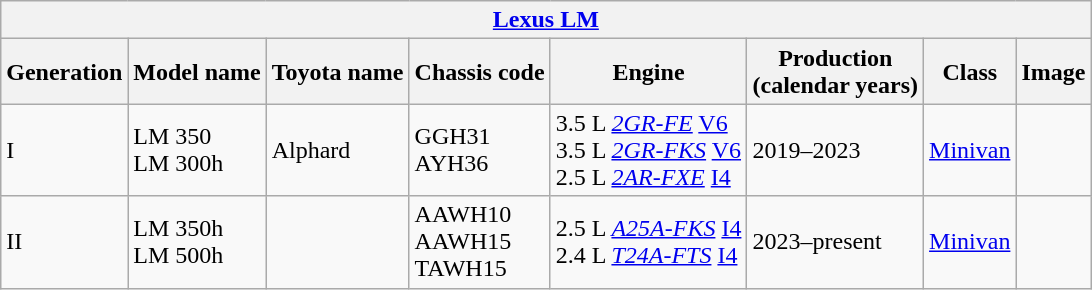<table class="wikitable collapsible" style="font-size:97% style="width:90%; text-align:center">
<tr>
<th colspan=8 align=left><a href='#'>Lexus LM</a></th>
</tr>
<tr>
<th>Generation</th>
<th>Model name</th>
<th>Toyota name</th>
<th>Chassis code</th>
<th>Engine</th>
<th>Production<br>(calendar years)</th>
<th>Class</th>
<th>Image</th>
</tr>
<tr>
<td>I</td>
<td>LM 350<br>LM 300h</td>
<td>Alphard</td>
<td>GGH31<br>AYH36</td>
<td>3.5 L <em><a href='#'>2GR-FE</a></em> <a href='#'>V6</a><br> 3.5 L <em><a href='#'>2GR-FKS</a></em> <a href='#'>V6</a><br>2.5 L <em><a href='#'>2AR-FXE</a></em> <a href='#'>I4</a></td>
<td>2019–2023</td>
<td><a href='#'>Minivan</a></td>
<td></td>
</tr>
<tr>
<td>II</td>
<td>LM 350h<br>LM 500h</td>
<td></td>
<td>AAWH10<br>AAWH15<br>TAWH15</td>
<td>2.5 L <em><a href='#'>A25A-FKS</a></em> <a href='#'>I4</a><br>2.4 L <em><a href='#'>T24A-FTS</a></em> <a href='#'>I4</a></td>
<td>2023–present</td>
<td><a href='#'>Minivan</a></td>
<td></td>
</tr>
</table>
